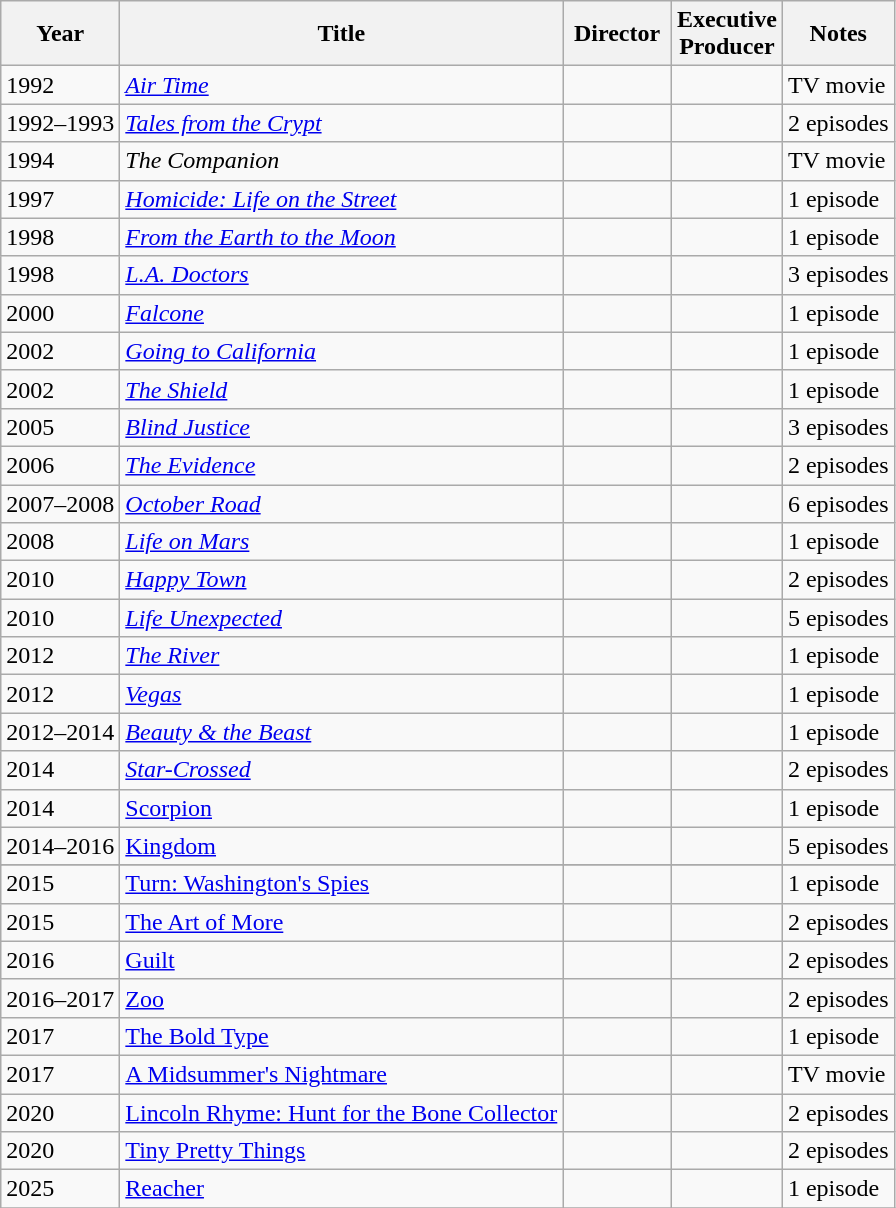<table class="wikitable">
<tr>
<th>Year</th>
<th>Title</th>
<th width=65>Director</th>
<th width=65>Executive Producer</th>
<th>Notes</th>
</tr>
<tr>
<td>1992</td>
<td><em><a href='#'>Air Time</a></em></td>
<td></td>
<td></td>
<td>TV movie</td>
</tr>
<tr>
<td>1992–1993</td>
<td><em><a href='#'>Tales from the Crypt</a></em></td>
<td></td>
<td></td>
<td>2 episodes</td>
</tr>
<tr>
<td>1994</td>
<td><em>The Companion</em></td>
<td></td>
<td></td>
<td>TV movie</td>
</tr>
<tr>
<td>1997</td>
<td><em><a href='#'>Homicide: Life on the Street</a></em></td>
<td></td>
<td></td>
<td>1 episode</td>
</tr>
<tr>
<td>1998</td>
<td><em><a href='#'>From the Earth to the Moon</a></em></td>
<td></td>
<td></td>
<td>1 episode</td>
</tr>
<tr>
<td>1998</td>
<td><em><a href='#'>L.A. Doctors</a></em></td>
<td></td>
<td></td>
<td>3 episodes</td>
</tr>
<tr>
<td>2000</td>
<td><em><a href='#'>Falcone</a></em></td>
<td></td>
<td></td>
<td>1 episode</td>
</tr>
<tr>
<td>2002</td>
<td><em><a href='#'>Going to California</a></em></td>
<td></td>
<td></td>
<td>1 episode</td>
</tr>
<tr>
<td>2002</td>
<td><em><a href='#'>The Shield</a></em></td>
<td></td>
<td></td>
<td>1 episode</td>
</tr>
<tr>
<td>2005</td>
<td><em><a href='#'>Blind Justice</a></em></td>
<td></td>
<td></td>
<td>3 episodes</td>
</tr>
<tr>
<td>2006</td>
<td><em><a href='#'>The Evidence</a></em></td>
<td></td>
<td></td>
<td>2 episodes</td>
</tr>
<tr>
<td>2007–2008</td>
<td><em><a href='#'>October Road</a></em></td>
<td></td>
<td></td>
<td>6 episodes</td>
</tr>
<tr>
<td>2008</td>
<td><em><a href='#'>Life on Mars</a></em></td>
<td></td>
<td></td>
<td>1 episode</td>
</tr>
<tr>
<td>2010</td>
<td><em><a href='#'>Happy Town</a></em></td>
<td></td>
<td></td>
<td>2 episodes</td>
</tr>
<tr>
<td>2010</td>
<td><em><a href='#'>Life Unexpected</a></em></td>
<td></td>
<td></td>
<td>5 episodes</td>
</tr>
<tr>
<td>2012</td>
<td><em><a href='#'>The River</a></em></td>
<td></td>
<td></td>
<td>1 episode</td>
</tr>
<tr>
<td>2012</td>
<td><em><a href='#'>Vegas</a></em></td>
<td></td>
<td></td>
<td>1 episode</td>
</tr>
<tr>
<td>2012–2014</td>
<td><em><a href='#'>Beauty & the Beast</a></em></td>
<td></td>
<td></td>
<td>1 episode</td>
</tr>
<tr>
<td>2014</td>
<td><em><a href='#'>Star-Crossed</a></td>
<td></td>
<td></td>
<td>2 episodes</td>
</tr>
<tr>
<td>2014</td>
<td></em><a href='#'>Scorpion</a><em></td>
<td></td>
<td></td>
<td>1 episode</td>
</tr>
<tr>
<td>2014–2016</td>
<td></em><a href='#'>Kingdom</a><em></td>
<td></td>
<td></td>
<td>5 episodes</td>
</tr>
<tr>
</tr>
<tr>
<td>2015</td>
<td></em><a href='#'>Turn: Washington's Spies</a><em></td>
<td></td>
<td></td>
<td>1 episode</td>
</tr>
<tr>
<td>2015</td>
<td></em><a href='#'>The Art of More</a><em></td>
<td></td>
<td></td>
<td>2 episodes</td>
</tr>
<tr>
<td>2016</td>
<td></em><a href='#'>Guilt</a><em></td>
<td></td>
<td></td>
<td>2 episodes</td>
</tr>
<tr>
<td>2016–2017</td>
<td></em><a href='#'>Zoo</a><em></td>
<td></td>
<td></td>
<td>2 episodes</td>
</tr>
<tr>
<td>2017</td>
<td></em><a href='#'>The Bold Type</a><em></td>
<td></td>
<td></td>
<td>1 episode</td>
</tr>
<tr>
<td>2017</td>
<td></em><a href='#'>A Midsummer's Nightmare</a><em></td>
<td></td>
<td></td>
<td>TV movie</td>
</tr>
<tr>
<td>2020</td>
<td></em><a href='#'>Lincoln Rhyme: Hunt for the Bone Collector</a><em></td>
<td></td>
<td></td>
<td>2 episodes</td>
</tr>
<tr>
<td>2020</td>
<td></em><a href='#'>Tiny Pretty Things</a><em></td>
<td></td>
<td></td>
<td>2 episodes</td>
</tr>
<tr>
<td>2025</td>
<td></em><a href='#'>Reacher</a><em></td>
<td></td>
<td></td>
<td>1 episode</td>
</tr>
<tr>
</tr>
</table>
